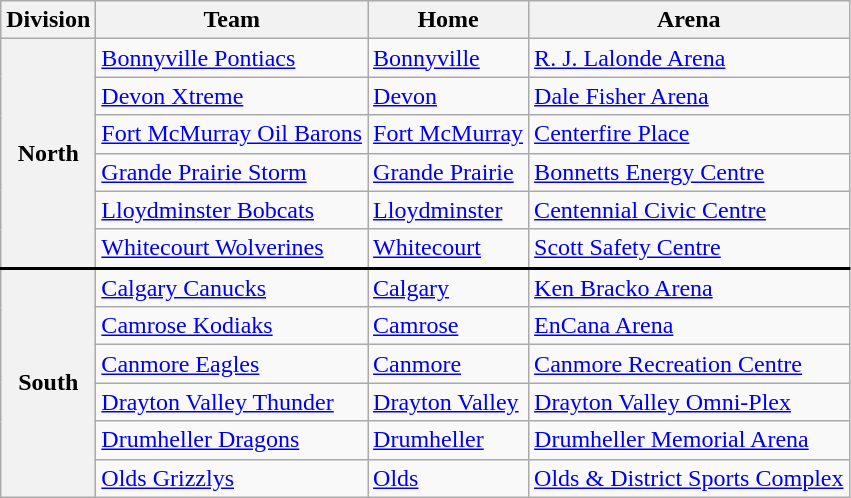<table class="wikitable">
<tr>
<th>Division</th>
<th>Team</th>
<th>Home</th>
<th>Arena</th>
</tr>
<tr>
<th rowspan="6">North</th>
<td><a href='#'>Bonnyville Pontiacs</a></td>
<td><a href='#'>Bonnyville</a></td>
<td><a href='#'>R. J. Lalonde Arena</a></td>
</tr>
<tr>
<td><a href='#'>Devon Xtreme</a></td>
<td><a href='#'>Devon</a></td>
<td><a href='#'>Dale Fisher Arena</a></td>
</tr>
<tr>
<td><a href='#'>Fort McMurray Oil Barons</a></td>
<td><a href='#'>Fort McMurray</a></td>
<td><a href='#'>Centerfire Place</a></td>
</tr>
<tr>
<td><a href='#'>Grande Prairie Storm</a></td>
<td><a href='#'>Grande Prairie</a></td>
<td><a href='#'>Bonnetts Energy Centre</a></td>
</tr>
<tr>
<td><a href='#'>Lloydminster Bobcats</a></td>
<td><a href='#'>Lloydminster</a></td>
<td><a href='#'>Centennial Civic Centre</a></td>
</tr>
<tr>
<td><a href='#'>Whitecourt Wolverines</a></td>
<td><a href='#'>Whitecourt</a></td>
<td><a href='#'>Scott Safety Centre</a></td>
</tr>
<tr style="border-top: 2px solid black;">
<th rowspan="7">South</th>
<td><a href='#'>Calgary Canucks</a></td>
<td><a href='#'>Calgary</a></td>
<td><a href='#'>Ken Bracko Arena</a></td>
</tr>
<tr>
<td><a href='#'>Camrose Kodiaks</a></td>
<td><a href='#'>Camrose</a></td>
<td><a href='#'>EnCana Arena</a></td>
</tr>
<tr>
<td><a href='#'>Canmore Eagles</a></td>
<td><a href='#'>Canmore</a></td>
<td><a href='#'>Canmore Recreation Centre</a></td>
</tr>
<tr>
<td><a href='#'>Drayton Valley Thunder</a></td>
<td><a href='#'>Drayton Valley</a></td>
<td><a href='#'>Drayton Valley Omni-Plex</a></td>
</tr>
<tr>
<td><a href='#'>Drumheller Dragons</a></td>
<td><a href='#'>Drumheller</a></td>
<td><a href='#'>Drumheller Memorial Arena</a></td>
</tr>
<tr>
<td><a href='#'>Olds Grizzlys</a></td>
<td><a href='#'>Olds</a></td>
<td><a href='#'>Olds & District Sports Complex</a></td>
</tr>
</table>
